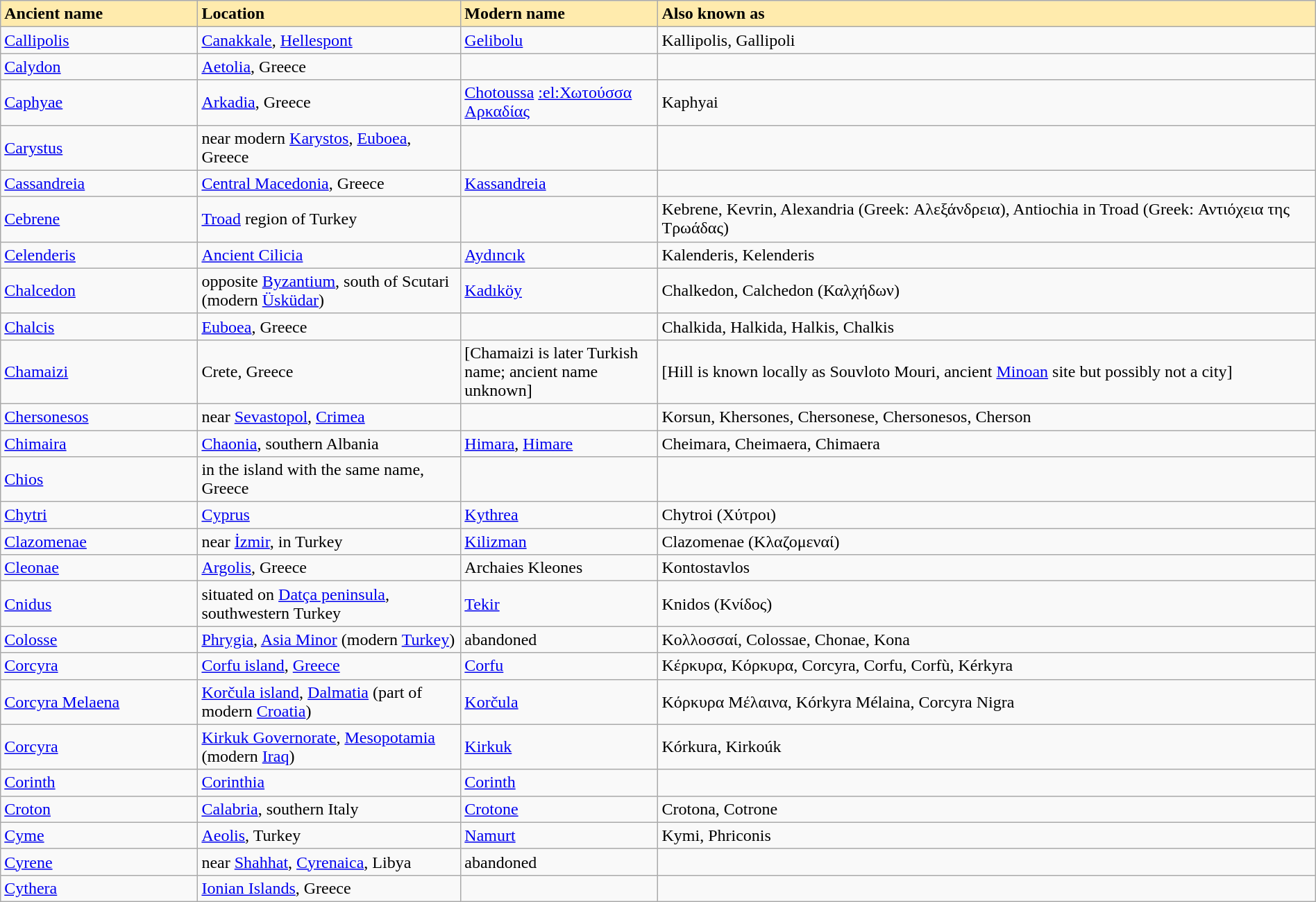<table class="wikitable" width="100%">
<tr>
<td width="15%" bgcolor="#FFEBAD"><strong>Ancient name</strong></td>
<td width="20%" bgcolor="#FFEBAD"><strong>Location</strong></td>
<td width="15%" bgcolor="#FFEBAD"><strong>Modern name</strong></td>
<td width="50%" bgcolor="#FFEBAD"><strong>Also known as</strong></td>
</tr>
<tr>
<td><a href='#'>Callipolis</a></td>
<td><a href='#'>Canakkale</a>, <a href='#'>Hellespont</a></td>
<td><a href='#'>Gelibolu</a></td>
<td>Kallipolis, Gallipoli</td>
</tr>
<tr>
<td><a href='#'>Calydon</a></td>
<td><a href='#'>Aetolia</a>, Greece</td>
<td></td>
<td></td>
</tr>
<tr>
<td><a href='#'>Caphyae</a></td>
<td><a href='#'>Arkadia</a>, Greece</td>
<td><a href='#'>Chotoussa</a> <a href='#'>:el:Χωτούσσα Αρκαδίας</a></td>
<td>Kaphyai</td>
</tr>
<tr>
<td><a href='#'>Carystus</a></td>
<td>near modern <a href='#'>Karystos</a>, <a href='#'>Euboea</a>, Greece</td>
<td></td>
<td></td>
</tr>
<tr>
<td><a href='#'>Cassandreia</a></td>
<td><a href='#'>Central Macedonia</a>, Greece</td>
<td><a href='#'>Kassandreia</a></td>
<td></td>
</tr>
<tr>
<td><a href='#'>Cebrene</a></td>
<td><a href='#'>Troad</a> region of Turkey</td>
<td></td>
<td>Kebrene, Kevrin, Alexandria (Greek: Αλεξάνδρεια), Antiochia in Troad (Greek: Αντιόχεια της Τρωάδας)</td>
</tr>
<tr>
<td><a href='#'>Celenderis</a></td>
<td><a href='#'>Ancient Cilicia</a></td>
<td><a href='#'>Aydıncık</a></td>
<td>Kalenderis, Kelenderis</td>
</tr>
<tr>
<td><a href='#'>Chalcedon</a></td>
<td>opposite <a href='#'>Byzantium</a>, south of Scutari (modern <a href='#'>Üsküdar</a>)</td>
<td><a href='#'>Kadıköy</a></td>
<td>Chalkedon, Calchedon (Καλχήδων)</td>
</tr>
<tr>
<td><a href='#'>Chalcis</a></td>
<td><a href='#'>Euboea</a>, Greece</td>
<td></td>
<td>Chalkida, Halkida, Halkis, Chalkis</td>
</tr>
<tr>
<td><a href='#'>Chamaizi</a></td>
<td>Crete, Greece</td>
<td>[Chamaizi is later Turkish name; ancient name unknown]</td>
<td>[Hill is known locally as Souvloto Mouri, ancient <a href='#'>Minoan</a> site but possibly not a city]</td>
</tr>
<tr>
<td><a href='#'>Chersonesos</a></td>
<td>near <a href='#'>Sevastopol</a>, <a href='#'>Crimea</a></td>
<td></td>
<td>Korsun, Khersones, Chersonese, Chersonesos, Cherson</td>
</tr>
<tr>
<td><a href='#'>Chimaira</a></td>
<td><a href='#'>Chaonia</a>, southern Albania</td>
<td><a href='#'>Himara</a>, <a href='#'>Himare</a></td>
<td>Cheimara, Cheimaera, Chimaera</td>
</tr>
<tr>
<td><a href='#'>Chios</a></td>
<td>in the island with the same name, Greece</td>
<td></td>
<td></td>
</tr>
<tr>
<td><a href='#'>Chytri</a></td>
<td><a href='#'>Cyprus</a></td>
<td><a href='#'>Kythrea</a></td>
<td>Chytroi (Χύτροι)</td>
</tr>
<tr>
<td><a href='#'>Clazomenae</a></td>
<td>near <a href='#'>İzmir</a>, in Turkey</td>
<td><a href='#'>Kilizman</a></td>
<td>Clazomenae (Κλαζομεναί)</td>
</tr>
<tr>
<td><a href='#'>Cleonae</a></td>
<td><a href='#'>Argolis</a>, Greece</td>
<td>Archaies Kleones</td>
<td>Kontostavlos</td>
</tr>
<tr>
<td><a href='#'>Cnidus</a></td>
<td>situated on <a href='#'>Datça peninsula</a>, southwestern Turkey</td>
<td><a href='#'>Tekir</a></td>
<td>Knidos (Κνίδος)</td>
</tr>
<tr>
<td><a href='#'>Colosse</a></td>
<td><a href='#'>Phrygia</a>, <a href='#'>Asia Minor</a> (modern <a href='#'>Turkey</a>)</td>
<td>abandoned</td>
<td>Κολλοσσαί, Colossae, Chonae, Kona</td>
</tr>
<tr>
<td><a href='#'>Corcyra</a></td>
<td><a href='#'>Corfu island</a>, <a href='#'>Greece</a></td>
<td><a href='#'>Corfu</a></td>
<td>Κέρκυρα, Κόρκυρα, Corcyra, Corfu, Corfù, Kérkyra</td>
</tr>
<tr>
<td><a href='#'>Corcyra Melaena</a></td>
<td><a href='#'>Korčula island</a>, <a href='#'>Dalmatia</a> (part of modern <a href='#'>Croatia</a>)</td>
<td><a href='#'>Korčula</a></td>
<td>Κόρκυρα Μέλαινα, Kórkyra Mélaina, Corcyra Nigra</td>
</tr>
<tr>
<td><a href='#'>Corcyra</a></td>
<td><a href='#'>Kirkuk Gοvernorate</a>, <a href='#'>Mesopotamia</a> (modern <a href='#'>Iraq</a>)</td>
<td><a href='#'>Kirkuk</a></td>
<td>Kórkura, Kirkoúk</td>
</tr>
<tr>
<td><a href='#'>Corinth</a></td>
<td><a href='#'>Corinthia</a></td>
<td><a href='#'>Corinth</a></td>
<td></td>
</tr>
<tr>
<td><a href='#'>Croton</a></td>
<td><a href='#'>Calabria</a>, southern Italy</td>
<td><a href='#'>Crotone</a></td>
<td>Crotona, Cotrone</td>
</tr>
<tr>
<td><a href='#'>Cyme</a></td>
<td><a href='#'>Aeolis</a>, Turkey</td>
<td><a href='#'>Namurt</a></td>
<td>Kymi, Phriconis</td>
</tr>
<tr>
<td><a href='#'>Cyrene</a></td>
<td>near <a href='#'>Shahhat</a>, <a href='#'>Cyrenaica</a>, Libya</td>
<td>abandoned</td>
<td></td>
</tr>
<tr>
<td><a href='#'>Cythera</a></td>
<td><a href='#'>Ionian Islands</a>, Greece</td>
<td></td>
<td></td>
</tr>
</table>
